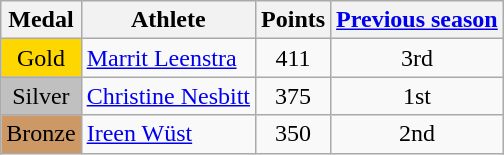<table class="wikitable">
<tr>
<th><strong>Medal</strong></th>
<th><strong>Athlete</strong></th>
<th><strong>Points</strong></th>
<th><strong><a href='#'>Previous season</a></strong></th>
</tr>
<tr align="center">
<td bgcolor="gold">Gold</td>
<td align="left"> <a href='#'>Marrit Leenstra</a></td>
<td>411</td>
<td>3rd</td>
</tr>
<tr align="center">
<td bgcolor="silver">Silver</td>
<td align="left"> <a href='#'>Christine Nesbitt</a></td>
<td>375</td>
<td>1st</td>
</tr>
<tr align="center">
<td bgcolor="CC9966">Bronze</td>
<td align="left"> <a href='#'>Ireen Wüst</a></td>
<td>350</td>
<td>2nd</td>
</tr>
</table>
